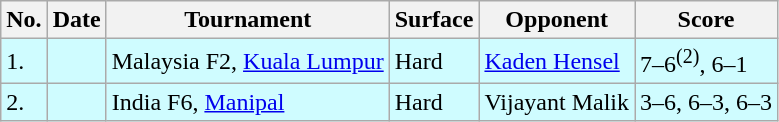<table class="sortable wikitable">
<tr>
<th>No.</th>
<th>Date</th>
<th>Tournament</th>
<th>Surface</th>
<th>Opponent</th>
<th class="unsortable">Score</th>
</tr>
<tr style="background:#cffcff;">
<td>1.</td>
<td></td>
<td>Malaysia F2, <a href='#'>Kuala Lumpur</a></td>
<td>Hard</td>
<td> <a href='#'>Kaden Hensel</a></td>
<td>7–6<sup>(2)</sup>, 6–1</td>
</tr>
<tr style="background:#cffcff;">
<td>2.</td>
<td></td>
<td>India F6, <a href='#'>Manipal</a></td>
<td>Hard</td>
<td> Vijayant Malik</td>
<td>3–6, 6–3, 6–3</td>
</tr>
</table>
